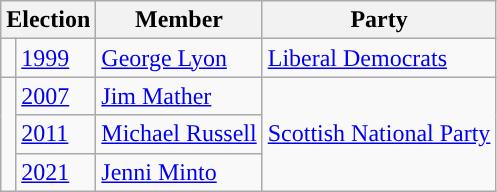<table class="wikitable">
<tr>
<th colspan="2">Election</th>
<th>Member</th>
<th>Party</th>
</tr>
<tr>
<td style="background-color: "></td>
<td><a href='#'>1999</a></td>
<td><a href='#'>George Lyon</a></td>
<td><a href='#'>Liberal Democrats</a></td>
</tr>
<tr>
<td rowspan="3" style="background-color: "></td>
<td><a href='#'>2007</a></td>
<td><a href='#'>Jim Mather</a></td>
<td rowspan="3"><a href='#'>Scottish National Party</a></td>
</tr>
<tr>
<td><a href='#'>2011</a></td>
<td><a href='#'>Michael Russell</a></td>
</tr>
<tr>
<td><a href='#'>2021</a></td>
<td><a href='#'>Jenni Minto</a></td>
</tr>
</table>
